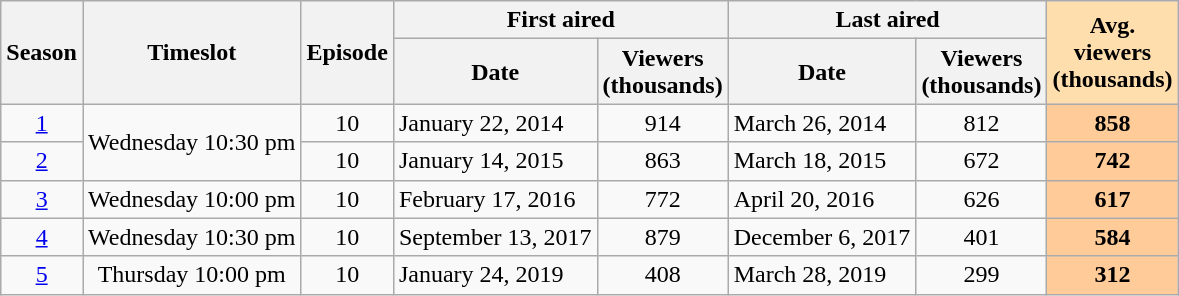<table class="wikitable">
<tr>
<th scope="col" rowspan="2">Season</th>
<th scope="col" rowspan="2">Timeslot</th>
<th scope="col" rowspan="2">Episode</th>
<th scope="col" colspan="2">First aired</th>
<th scope="col" colspan="2">Last aired</th>
<th scope="col" rowspan="2" style="background:#ffdead;">Avg. <br> viewers <br> (thousands)</th>
</tr>
<tr>
<th scope="col"><strong>Date</strong></th>
<th scope="col"><strong>Viewers</strong> <br> <strong>(thousands)</strong></th>
<th scope="col"><strong>Date</strong></th>
<th scope="col"><strong>Viewers</strong> <br> <strong>(thousands)</strong></th>
</tr>
<tr>
<td scope="row" align="center"><a href='#'>1</a></td>
<td rowspan="2" align="center">Wednesday 10:30 pm</td>
<td align="center">10</td>
<td>January 22, 2014</td>
<td align="center">914</td>
<td>March 26, 2014</td>
<td align="center">812</td>
<td style="background:#fc9; text-align:center;"><strong>858</strong></td>
</tr>
<tr>
<td scope="row" align="center"><a href='#'>2</a></td>
<td align="center">10</td>
<td>January 14, 2015</td>
<td align="center">863</td>
<td>March 18, 2015</td>
<td align="center">672</td>
<td style="background:#fc9; text-align:center;"><strong>742</strong></td>
</tr>
<tr>
<td scope="row" align="center"><a href='#'>3</a></td>
<td align="center">Wednesday 10:00 pm</td>
<td align="center">10</td>
<td>February 17, 2016</td>
<td align="center">772</td>
<td>April 20, 2016</td>
<td align="center">626</td>
<td style="background:#fc9; text-align:center;"><strong>617</strong></td>
</tr>
<tr>
<td scope="row" align="center"><a href='#'>4</a></td>
<td align="center">Wednesday 10:30 pm</td>
<td align="center">10</td>
<td>September 13, 2017</td>
<td align="center">879</td>
<td>December 6, 2017</td>
<td align="center">401</td>
<td style="background:#fc9; text-align:center;"><strong>584</strong></td>
</tr>
<tr>
<td scope="row" align="center"><a href='#'>5</a></td>
<td align="center">Thursday 10:00 pm</td>
<td align="center">10</td>
<td>January 24, 2019</td>
<td align="center">408</td>
<td>March 28, 2019</td>
<td align="center">299</td>
<td style="background:#fc9; text-align:center;"><strong>312</strong></td>
</tr>
</table>
